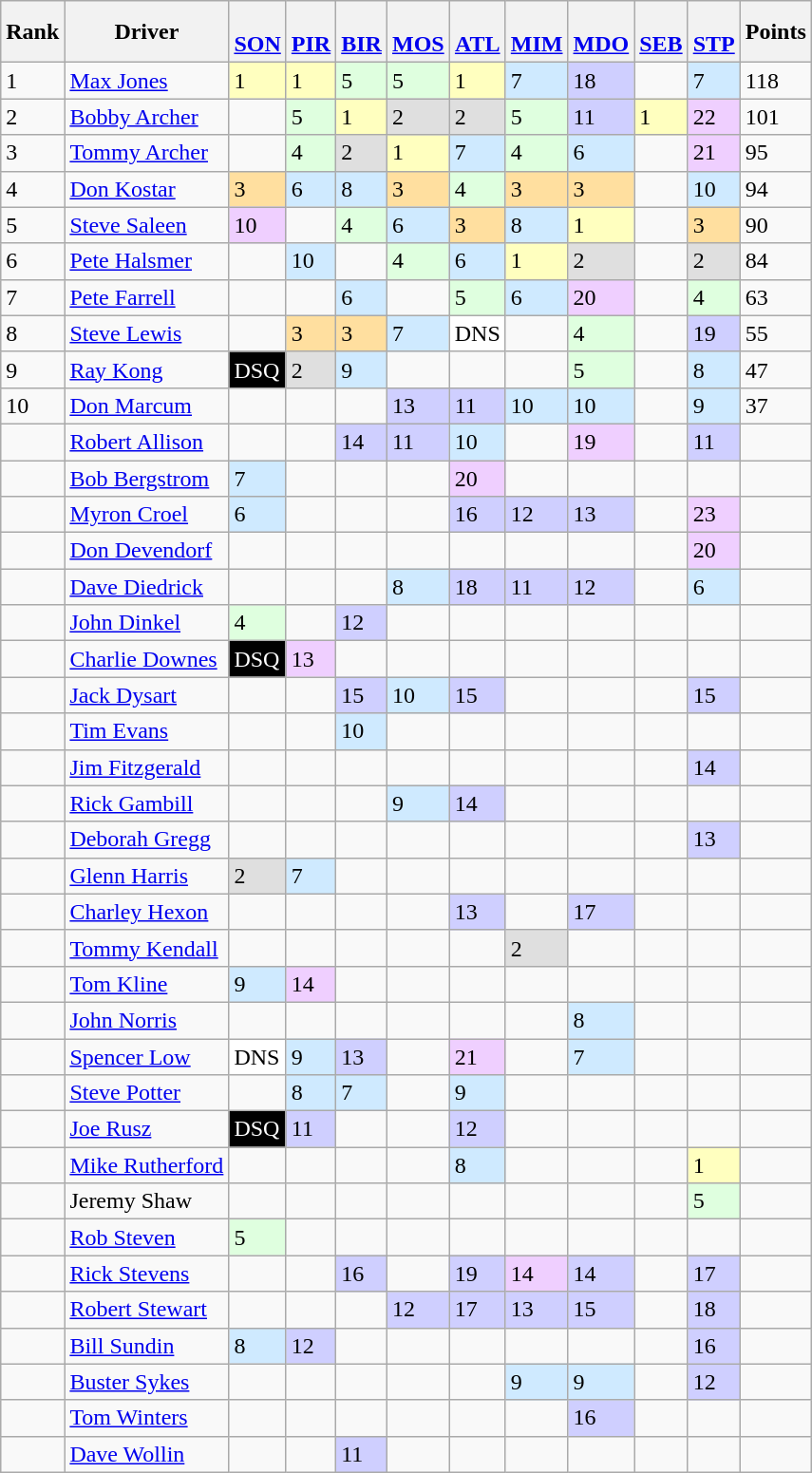<table class="wikitable">
<tr>
<th>Rank</th>
<th>Driver</th>
<th> <br> <a href='#'>SON</a></th>
<th> <br> <a href='#'>PIR</a></th>
<th> <br> <a href='#'>BIR</a></th>
<th> <br> <a href='#'>MOS</a></th>
<th> <br> <a href='#'>ATL</a></th>
<th> <br> <a href='#'>MIM</a></th>
<th> <br> <a href='#'>MDO</a></th>
<th> <br> <a href='#'>SEB</a></th>
<th> <br> <a href='#'>STP</a></th>
<th>Points</th>
</tr>
<tr>
<td>1</td>
<td> <a href='#'>Max Jones</a></td>
<td style="background:#FFFFBF;">1</td>
<td style="background:#FFFFBF;">1</td>
<td style="background:#DFFFDF;">5</td>
<td style="background:#DFFFDF;">5</td>
<td style="background:#FFFFBF;">1</td>
<td style="background:#CFEAFF;">7</td>
<td style="background:#CFCFFF;">18</td>
<td></td>
<td style="background:#CFEAFF;">7</td>
<td>118</td>
</tr>
<tr>
<td>2</td>
<td> <a href='#'>Bobby Archer</a></td>
<td></td>
<td style="background:#DFFFDF;">5</td>
<td style="background:#FFFFBF;">1</td>
<td style="background:#DFDFDF;">2</td>
<td style="background:#DFDFDF;">2</td>
<td style="background:#DFFFDF;">5</td>
<td style="background:#CFCFFF;">11</td>
<td style="background:#FFFFBF;">1</td>
<td style="background:#EFCFFF;">22</td>
<td>101</td>
</tr>
<tr>
<td>3</td>
<td> <a href='#'>Tommy Archer</a></td>
<td></td>
<td style="background:#DFFFDF;">4</td>
<td style="background:#DFDFDF;">2</td>
<td style="background:#FFFFBF;">1</td>
<td style="background:#CFEAFF;">7</td>
<td style="background:#DFFFDF;">4</td>
<td style="background:#CFEAFF;">6</td>
<td></td>
<td style="background:#EFCFFF;">21</td>
<td>95</td>
</tr>
<tr>
<td>4</td>
<td> <a href='#'>Don Kostar</a></td>
<td style="background:#FFDF9F;">3</td>
<td style="background:#CFEAFF;">6</td>
<td style="background:#CFEAFF;">8</td>
<td style="background:#FFDF9F;">3</td>
<td style="background:#DFFFDF;">4</td>
<td style="background:#FFDF9F;">3</td>
<td style="background:#FFDF9F;">3</td>
<td></td>
<td style="background:#CFEAFF;">10</td>
<td>94</td>
</tr>
<tr>
<td>5</td>
<td> <a href='#'>Steve Saleen</a></td>
<td style="background:#EFCFFF;">10</td>
<td></td>
<td style="background:#DFFFDF;">4</td>
<td style="background:#CFEAFF;">6</td>
<td style="background:#FFDF9F;">3</td>
<td style="background:#CFEAFF;">8</td>
<td style="background:#FFFFBF;">1</td>
<td></td>
<td style="background:#FFDF9F;">3</td>
<td>90</td>
</tr>
<tr>
<td>6</td>
<td> <a href='#'>Pete Halsmer</a></td>
<td></td>
<td style="background:#CFEAFF;">10</td>
<td></td>
<td style="background:#DFFFDF;">4</td>
<td style="background:#CFEAFF;">6</td>
<td style="background:#FFFFBF;">1</td>
<td style="background:#DFDFDF;">2</td>
<td></td>
<td style="background:#DFDFDF;">2</td>
<td>84</td>
</tr>
<tr>
<td>7</td>
<td> <a href='#'>Pete Farrell</a></td>
<td></td>
<td></td>
<td style="background:#CFEAFF;">6</td>
<td></td>
<td style="background:#DFFFDF;">5</td>
<td style="background:#CFEAFF;">6</td>
<td style="background:#EFCFFF;">20</td>
<td></td>
<td style="background:#DFFFDF;">4</td>
<td>63</td>
</tr>
<tr>
<td>8</td>
<td> <a href='#'>Steve Lewis</a></td>
<td></td>
<td style="background:#FFDF9F;">3</td>
<td style="background:#FFDF9F;">3</td>
<td style="background:#CFEAFF;">7</td>
<td style="background:#FFFFFF;">DNS</td>
<td></td>
<td style="background:#DFFFDF;">4</td>
<td></td>
<td style="background:#CFCFFF;">19</td>
<td>55</td>
</tr>
<tr>
<td>9</td>
<td> <a href='#'>Ray Kong</a></td>
<td style="background:#000000; color:white;">DSQ</td>
<td style="background:#DFDFDF;">2</td>
<td style="background:#CFEAFF;">9</td>
<td></td>
<td></td>
<td></td>
<td style="background:#DFFFDF;">5</td>
<td></td>
<td style="background:#CFEAFF;">8</td>
<td>47</td>
</tr>
<tr>
<td>10</td>
<td> <a href='#'>Don Marcum</a></td>
<td></td>
<td></td>
<td></td>
<td style="background:#CFCFFF;">13</td>
<td style="background:#CFCFFF;">11</td>
<td style="background:#CFEAFF;">10</td>
<td style="background:#CFEAFF;">10</td>
<td></td>
<td style="background:#CFEAFF;">9</td>
<td>37</td>
</tr>
<tr>
<td></td>
<td> <a href='#'>Robert Allison</a></td>
<td></td>
<td></td>
<td style="background:#CFCFFF;">14</td>
<td style="background:#CFCFFF;">11</td>
<td style="background:#CFEAFF;">10</td>
<td></td>
<td style="background:#EFCFFF;">19</td>
<td></td>
<td style="background:#CFCFFF;">11</td>
<td></td>
</tr>
<tr>
<td></td>
<td> <a href='#'>Bob Bergstrom</a></td>
<td style="background:#CFEAFF;">7</td>
<td></td>
<td></td>
<td></td>
<td style="background:#EFCFFF;">20</td>
<td></td>
<td></td>
<td></td>
<td></td>
<td></td>
</tr>
<tr>
<td></td>
<td> <a href='#'>Myron Croel</a></td>
<td style="background:#CFEAFF;">6</td>
<td></td>
<td></td>
<td></td>
<td style="background:#CFCFFF;">16</td>
<td style="background:#CFCFFF;">12</td>
<td style="background:#CFCFFF;">13</td>
<td></td>
<td style="background:#EFCFFF;">23</td>
<td></td>
</tr>
<tr>
<td></td>
<td> <a href='#'>Don Devendorf</a></td>
<td></td>
<td></td>
<td></td>
<td></td>
<td></td>
<td></td>
<td></td>
<td></td>
<td style="background:#EFCFFF;">20</td>
<td></td>
</tr>
<tr>
<td></td>
<td> <a href='#'>Dave Diedrick</a></td>
<td></td>
<td></td>
<td></td>
<td style="background:#CFEAFF;">8</td>
<td style="background:#CFCFFF;">18</td>
<td style="background:#CFCFFF;">11</td>
<td style="background:#CFCFFF;">12</td>
<td></td>
<td style="background:#CFEAFF;">6</td>
<td></td>
</tr>
<tr>
<td></td>
<td> <a href='#'>John Dinkel</a></td>
<td style="background:#DFFFDF;">4</td>
<td></td>
<td style="background:#CFCFFF;">12</td>
<td></td>
<td></td>
<td></td>
<td></td>
<td></td>
<td></td>
<td></td>
</tr>
<tr>
<td></td>
<td> <a href='#'>Charlie Downes</a></td>
<td style="background:#000000; color:white;">DSQ</td>
<td style="background:#EFCFFF;">13</td>
<td></td>
<td></td>
<td></td>
<td></td>
<td></td>
<td></td>
<td></td>
<td></td>
</tr>
<tr>
<td></td>
<td> <a href='#'>Jack Dysart</a></td>
<td></td>
<td></td>
<td style="background:#CFCFFF;">15</td>
<td style="background:#CFEAFF;">10</td>
<td style="background:#CFCFFF;">15</td>
<td></td>
<td></td>
<td></td>
<td style="background:#CFCFFF;">15</td>
<td></td>
</tr>
<tr>
<td></td>
<td> <a href='#'>Tim Evans</a></td>
<td></td>
<td></td>
<td style="background:#CFEAFF;">10</td>
<td></td>
<td></td>
<td></td>
<td></td>
<td></td>
<td></td>
<td></td>
</tr>
<tr>
<td></td>
<td> <a href='#'>Jim Fitzgerald</a></td>
<td></td>
<td></td>
<td></td>
<td></td>
<td></td>
<td></td>
<td></td>
<td></td>
<td style="background:#CFCFFF;">14</td>
<td></td>
</tr>
<tr>
<td></td>
<td> <a href='#'>Rick Gambill</a></td>
<td></td>
<td></td>
<td></td>
<td style="background:#CFEAFF;">9</td>
<td style="background:#CFCFFF;">14</td>
<td></td>
<td></td>
<td></td>
<td></td>
<td></td>
</tr>
<tr>
<td></td>
<td> <a href='#'>Deborah Gregg</a></td>
<td></td>
<td></td>
<td></td>
<td></td>
<td></td>
<td></td>
<td></td>
<td></td>
<td style="background:#CFCFFF;">13</td>
<td></td>
</tr>
<tr>
<td></td>
<td> <a href='#'>Glenn Harris</a></td>
<td style="background:#DFDFDF;">2</td>
<td style="background:#CFEAFF;">7</td>
<td></td>
<td></td>
<td></td>
<td></td>
<td></td>
<td></td>
<td></td>
<td></td>
</tr>
<tr>
<td></td>
<td> <a href='#'>Charley Hexon</a></td>
<td></td>
<td></td>
<td></td>
<td></td>
<td style="background:#CFCFFF;">13</td>
<td></td>
<td style="background:#CFCFFF;">17</td>
<td></td>
<td></td>
<td></td>
</tr>
<tr>
<td></td>
<td> <a href='#'>Tommy Kendall</a></td>
<td></td>
<td></td>
<td></td>
<td></td>
<td></td>
<td style="background:#DFDFDF;">2</td>
<td></td>
<td></td>
<td></td>
<td></td>
</tr>
<tr>
<td></td>
<td> <a href='#'>Tom Kline</a></td>
<td style="background:#CFEAFF;">9</td>
<td style="background:#EFCFFF;">14</td>
<td></td>
<td></td>
<td></td>
<td></td>
<td></td>
<td></td>
<td></td>
<td></td>
</tr>
<tr>
<td></td>
<td> <a href='#'>John Norris</a></td>
<td></td>
<td></td>
<td></td>
<td></td>
<td></td>
<td></td>
<td style="background:#CFEAFF;">8</td>
<td></td>
<td></td>
<td></td>
</tr>
<tr>
<td></td>
<td> <a href='#'>Spencer Low</a></td>
<td style="background:#FFFFFF;">DNS</td>
<td style="background:#CFEAFF;">9</td>
<td style="background:#CFCFFF;">13</td>
<td></td>
<td style="background:#EFCFFF;">21</td>
<td></td>
<td style="background:#CFEAFF;">7</td>
<td></td>
<td></td>
<td></td>
</tr>
<tr>
<td></td>
<td> <a href='#'>Steve Potter</a></td>
<td></td>
<td style="background:#CFEAFF;">8</td>
<td style="background:#CFEAFF;">7</td>
<td></td>
<td style="background:#CFEAFF;">9</td>
<td></td>
<td></td>
<td></td>
<td></td>
<td></td>
</tr>
<tr>
<td></td>
<td> <a href='#'>Joe Rusz</a></td>
<td style="background:#000000; color:white;">DSQ</td>
<td style="background:#CFCFFF;">11</td>
<td></td>
<td></td>
<td style="background:#CFCFFF;">12</td>
<td></td>
<td></td>
<td></td>
<td></td>
<td></td>
</tr>
<tr>
<td></td>
<td> <a href='#'>Mike Rutherford</a></td>
<td></td>
<td></td>
<td></td>
<td></td>
<td style="background:#CFEAFF;">8</td>
<td></td>
<td></td>
<td></td>
<td style="background:#FFFFBF;">1</td>
<td></td>
</tr>
<tr>
<td></td>
<td> Jeremy Shaw</td>
<td></td>
<td></td>
<td></td>
<td></td>
<td></td>
<td></td>
<td></td>
<td></td>
<td style="background:#DFFFDF;">5</td>
<td></td>
</tr>
<tr>
<td></td>
<td> <a href='#'>Rob Steven</a></td>
<td style="background:#DFFFDF;">5</td>
<td></td>
<td></td>
<td></td>
<td></td>
<td></td>
<td></td>
<td></td>
<td></td>
<td></td>
</tr>
<tr>
<td></td>
<td> <a href='#'>Rick Stevens</a></td>
<td></td>
<td></td>
<td style="background:#CFCFFF;">16</td>
<td></td>
<td style="background:#CFCFFF;">19</td>
<td style="background:#EFCFFF;">14</td>
<td style="background:#CFCFFF;">14</td>
<td></td>
<td style="background:#CFCFFF;">17</td>
<td></td>
</tr>
<tr>
<td></td>
<td> <a href='#'>Robert Stewart</a></td>
<td></td>
<td></td>
<td></td>
<td style="background:#CFCFFF;">12</td>
<td style="background:#CFCFFF;">17</td>
<td style="background:#CFCFFF;">13</td>
<td style="background:#CFCFFF;">15</td>
<td></td>
<td style="background:#CFCFFF;">18</td>
<td></td>
</tr>
<tr>
<td></td>
<td> <a href='#'>Bill Sundin</a></td>
<td style="background:#CFEAFF;">8</td>
<td style="background:#CFCFFF;">12</td>
<td></td>
<td></td>
<td></td>
<td></td>
<td></td>
<td></td>
<td style="background:#CFCFFF;">16</td>
<td></td>
</tr>
<tr>
<td></td>
<td> <a href='#'>Buster Sykes</a></td>
<td></td>
<td></td>
<td></td>
<td></td>
<td></td>
<td style="background:#CFEAFF;">9</td>
<td style="background:#CFEAFF;">9</td>
<td></td>
<td style="background:#CFCFFF;">12</td>
<td></td>
</tr>
<tr>
<td></td>
<td> <a href='#'>Tom Winters</a></td>
<td></td>
<td></td>
<td></td>
<td></td>
<td></td>
<td></td>
<td style="background:#CFCFFF;">16</td>
<td></td>
<td></td>
<td></td>
</tr>
<tr>
<td></td>
<td> <a href='#'>Dave Wollin</a></td>
<td></td>
<td></td>
<td style="background:#CFCFFF;">11</td>
<td></td>
<td></td>
<td></td>
<td></td>
<td></td>
<td></td>
<td></td>
</tr>
</table>
